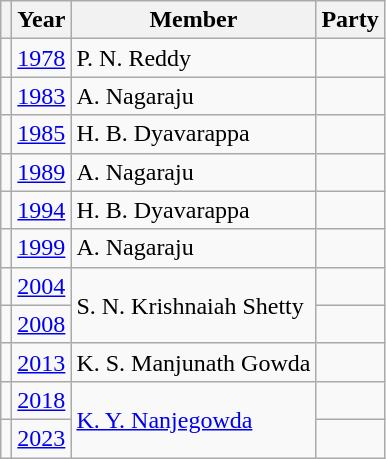<table class="wikitable sortable">
<tr>
<th></th>
<th>Year</th>
<th>Member</th>
<th colspan=2>Party</th>
</tr>
<tr>
<td></td>
<td><a href='#'>1978</a></td>
<td>P. N. Reddy</td>
<td></td>
</tr>
<tr>
<td></td>
<td><a href='#'>1983</a></td>
<td>A. Nagaraju</td>
<td></td>
</tr>
<tr>
<td></td>
<td><a href='#'>1985</a></td>
<td>H. B. Dyavarappa</td>
</tr>
<tr>
<td></td>
<td><a href='#'>1989</a></td>
<td>A. Nagaraju</td>
<td></td>
</tr>
<tr>
<td></td>
<td><a href='#'>1994</a></td>
<td>H. B. Dyavarappa</td>
<td></td>
</tr>
<tr>
<td></td>
<td><a href='#'>1999</a></td>
<td>A. Nagaraju</td>
<td></td>
</tr>
<tr>
<td></td>
<td><a href='#'>2004</a></td>
<td rowspan="2">S. N. Krishnaiah Shetty</td>
<td></td>
</tr>
<tr>
<td></td>
<td><a href='#'>2008</a></td>
</tr>
<tr>
<td></td>
<td><a href='#'>2013</a></td>
<td>K. S. Manjunath Gowda</td>
<td></td>
</tr>
<tr>
<td></td>
<td><a href='#'>2018</a></td>
<td rowspan="2"><a href='#'>K. Y. Nanjegowda</a></td>
<td></td>
</tr>
<tr>
<td></td>
<td><a href='#'>2023</a></td>
</tr>
</table>
